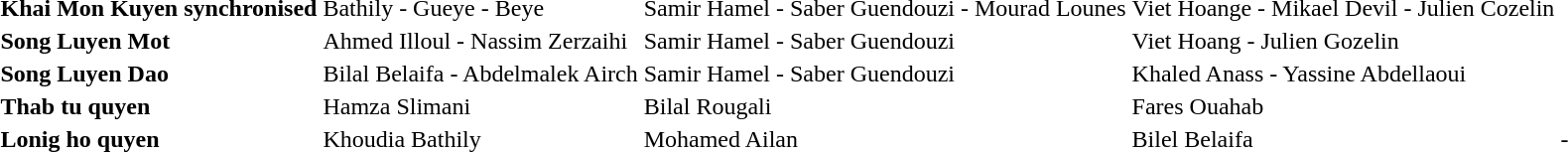<table>
<tr align="left">
<th>Khai Mon Kuyen synchronised</th>
<td> Bathily - Gueye - Beye</td>
<td> Samir Hamel -  Saber Guendouzi - Mourad Lounes</td>
<td> Viet Hoange -  Mikael Devil - Julien Cozelin</td>
</tr>
<tr align="left">
<th>Song Luyen  Mot</th>
<td> Ahmed Illoul - Nassim Zerzaihi</td>
<td> Samir Hamel - Saber Guendouzi</td>
<td> Viet Hoang -  Julien Gozelin</td>
</tr>
<tr align="left">
<th>Song Luyen Dao</th>
<td> Bilal Belaifa - Abdelmalek Airch</td>
<td> Samir Hamel - Saber Guendouzi</td>
<td> Khaled Anass -  Yassine Abdellaoui</td>
</tr>
<tr align="left">
<th>Thab tu quyen</th>
<td> Hamza Slimani</td>
<td> Bilal Rougali</td>
<td> Fares Ouahab</td>
</tr>
<tr align="left">
<th>Lonig ho quyen</th>
<td> Khoudia Bathily</td>
<td> Mohamed Ailan</td>
<td> Bilel Belaifa</td>
<td>-</td>
</tr>
</table>
